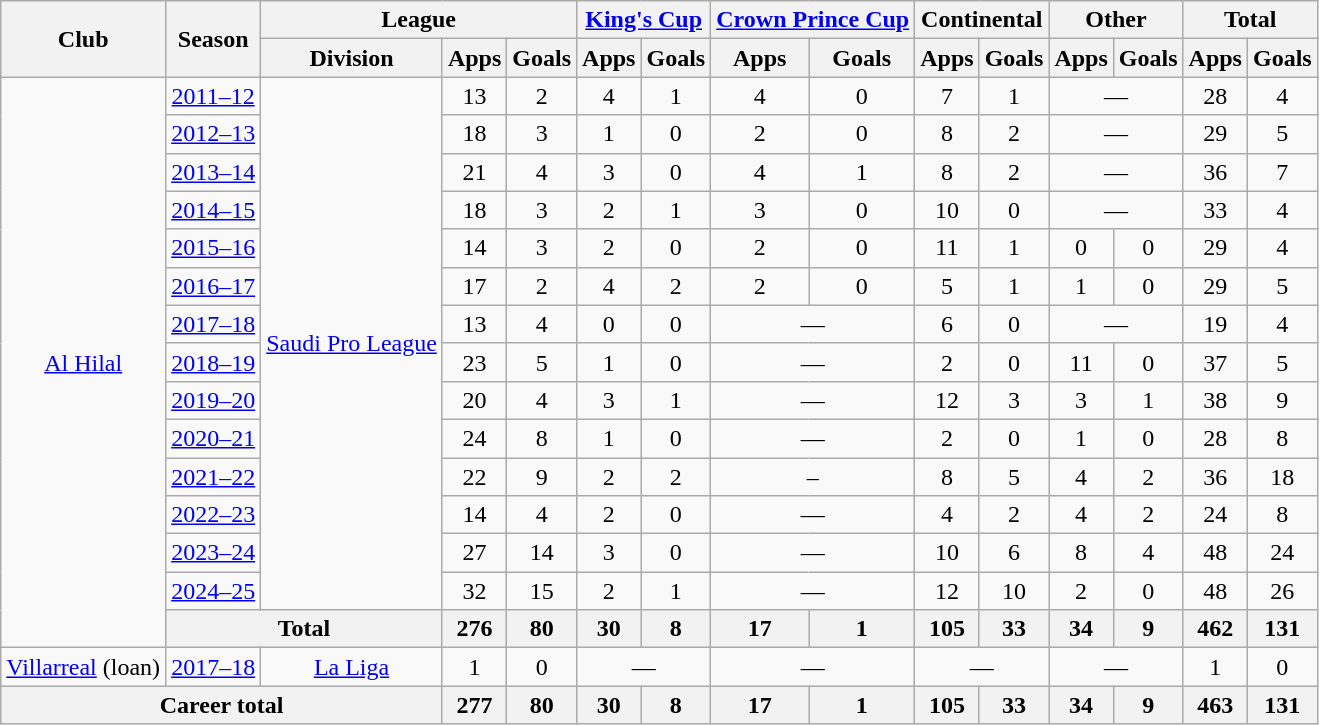<table class="wikitable" style="text-align: center">
<tr>
<th rowspan=2>Club</th>
<th rowspan=2>Season</th>
<th colspan=3>League</th>
<th colspan=2><a href='#'>King's Cup</a></th>
<th colspan=2><a href='#'>Crown Prince Cup</a></th>
<th colspan=2>Continental</th>
<th colspan=2>Other</th>
<th colspan=2>Total</th>
</tr>
<tr>
<th>Division</th>
<th>Apps</th>
<th>Goals</th>
<th>Apps</th>
<th>Goals</th>
<th>Apps</th>
<th>Goals</th>
<th>Apps</th>
<th>Goals</th>
<th>Apps</th>
<th>Goals</th>
<th>Apps</th>
<th>Goals</th>
</tr>
<tr>
<td rowspan=15><a href='#'>Al Hilal</a></td>
<td><a href='#'>2011–12</a></td>
<td rowspan=14><a href='#'>Saudi Pro League</a></td>
<td>13</td>
<td>2</td>
<td>4</td>
<td>1</td>
<td>4</td>
<td>0</td>
<td>7</td>
<td>1</td>
<td colspan=2>—</td>
<td>28</td>
<td>4</td>
</tr>
<tr>
<td><a href='#'>2012–13</a></td>
<td>18</td>
<td>3</td>
<td>1</td>
<td>0</td>
<td>2</td>
<td>0</td>
<td>8</td>
<td>2</td>
<td colspan=2>—</td>
<td>29</td>
<td>5</td>
</tr>
<tr>
<td><a href='#'>2013–14</a></td>
<td>21</td>
<td>4</td>
<td>3</td>
<td>0</td>
<td>4</td>
<td>1</td>
<td>8</td>
<td>2</td>
<td colspan=2>—</td>
<td>36</td>
<td>7</td>
</tr>
<tr>
<td><a href='#'>2014–15</a></td>
<td>18</td>
<td>3</td>
<td>2</td>
<td>1</td>
<td>3</td>
<td>0</td>
<td>10</td>
<td>0</td>
<td colspan=2>—</td>
<td>33</td>
<td>4</td>
</tr>
<tr>
<td><a href='#'>2015–16</a></td>
<td>14</td>
<td>3</td>
<td>2</td>
<td>0</td>
<td>2</td>
<td>0</td>
<td>11</td>
<td>1</td>
<td>0</td>
<td>0</td>
<td>29</td>
<td>4</td>
</tr>
<tr>
<td><a href='#'>2016–17</a></td>
<td>17</td>
<td>2</td>
<td>4</td>
<td>2</td>
<td>2</td>
<td>0</td>
<td>5</td>
<td>1</td>
<td>1</td>
<td>0</td>
<td>29</td>
<td>5</td>
</tr>
<tr>
<td><a href='#'>2017–18</a></td>
<td>13</td>
<td>4</td>
<td>0</td>
<td>0</td>
<td colspan=2>—</td>
<td>6</td>
<td>0</td>
<td colspan=2>—</td>
<td>19</td>
<td>4</td>
</tr>
<tr>
<td><a href='#'>2018–19</a></td>
<td>23</td>
<td>5</td>
<td>1</td>
<td>0</td>
<td colspan=2>—</td>
<td>2</td>
<td>0</td>
<td>11</td>
<td>0</td>
<td>37</td>
<td>5</td>
</tr>
<tr>
<td><a href='#'>2019–20</a></td>
<td>20</td>
<td>4</td>
<td>3</td>
<td>1</td>
<td colspan=2>—</td>
<td>12</td>
<td>3</td>
<td>3</td>
<td>1</td>
<td>38</td>
<td>9</td>
</tr>
<tr>
<td><a href='#'>2020–21</a></td>
<td>24</td>
<td>8</td>
<td>1</td>
<td>0</td>
<td colspan=2>—</td>
<td>2</td>
<td>0</td>
<td>1</td>
<td>0</td>
<td>28</td>
<td>8</td>
</tr>
<tr>
<td><a href='#'>2021–22</a></td>
<td>22</td>
<td>9</td>
<td>2</td>
<td>2</td>
<td colspan=2>–</td>
<td>8</td>
<td>5</td>
<td>4</td>
<td>2</td>
<td>36</td>
<td>18</td>
</tr>
<tr>
<td><a href='#'>2022–23</a></td>
<td>14</td>
<td>4</td>
<td>2</td>
<td>0</td>
<td colspan=2>—</td>
<td>4</td>
<td>2</td>
<td>4</td>
<td>2</td>
<td>24</td>
<td>8</td>
</tr>
<tr>
<td><a href='#'>2023–24</a></td>
<td>27</td>
<td>14</td>
<td>3</td>
<td>0</td>
<td colspan=2>—</td>
<td>10</td>
<td>6</td>
<td>8</td>
<td>4</td>
<td>48</td>
<td>24</td>
</tr>
<tr>
<td><a href='#'>2024–25</a></td>
<td>32</td>
<td>15</td>
<td>2</td>
<td>1</td>
<td colspan=2>—</td>
<td>12</td>
<td>10</td>
<td>2</td>
<td>0</td>
<td>48</td>
<td>26</td>
</tr>
<tr>
<th colspan=2>Total</th>
<th>276</th>
<th>80</th>
<th>30</th>
<th>8</th>
<th>17</th>
<th>1</th>
<th>105</th>
<th>33</th>
<th>34</th>
<th>9</th>
<th>462</th>
<th>131</th>
</tr>
<tr>
<td><a href='#'>Villarreal</a> (loan)</td>
<td><a href='#'>2017–18</a></td>
<td><a href='#'>La Liga</a></td>
<td>1</td>
<td>0</td>
<td colspan=2>—</td>
<td colspan=2>—</td>
<td colspan=2>—</td>
<td colspan=2>—</td>
<td>1</td>
<td>0</td>
</tr>
<tr>
<th colspan=3>Career total</th>
<th>277</th>
<th>80</th>
<th>30</th>
<th>8</th>
<th>17</th>
<th>1</th>
<th>105</th>
<th>33</th>
<th>34</th>
<th>9</th>
<th>463</th>
<th>131</th>
</tr>
</table>
